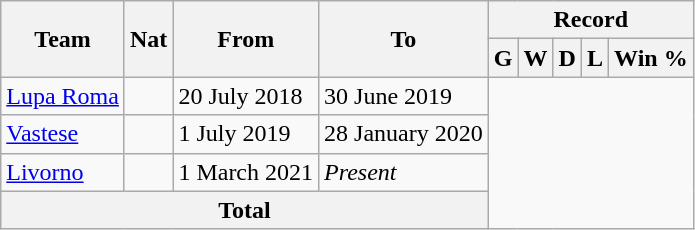<table class="wikitable" style="text-align: center">
<tr>
<th rowspan="2">Team</th>
<th rowspan="2">Nat</th>
<th rowspan="2">From</th>
<th rowspan="2">To</th>
<th colspan="5">Record</th>
</tr>
<tr>
<th>G</th>
<th>W</th>
<th>D</th>
<th>L</th>
<th>Win %</th>
</tr>
<tr>
<td align=left><a href='#'>Lupa Roma</a></td>
<td></td>
<td align=left>20 July 2018</td>
<td align=left>30 June 2019<br></td>
</tr>
<tr>
<td align=left><a href='#'>Vastese</a></td>
<td></td>
<td align=left>1 July 2019</td>
<td align=left>28 January 2020<br></td>
</tr>
<tr>
<td align=left><a href='#'>Livorno</a></td>
<td></td>
<td align=left>1 March 2021</td>
<td align=left><em> Present </em><br></td>
</tr>
<tr>
<th colspan="4">Total<br></th>
</tr>
</table>
